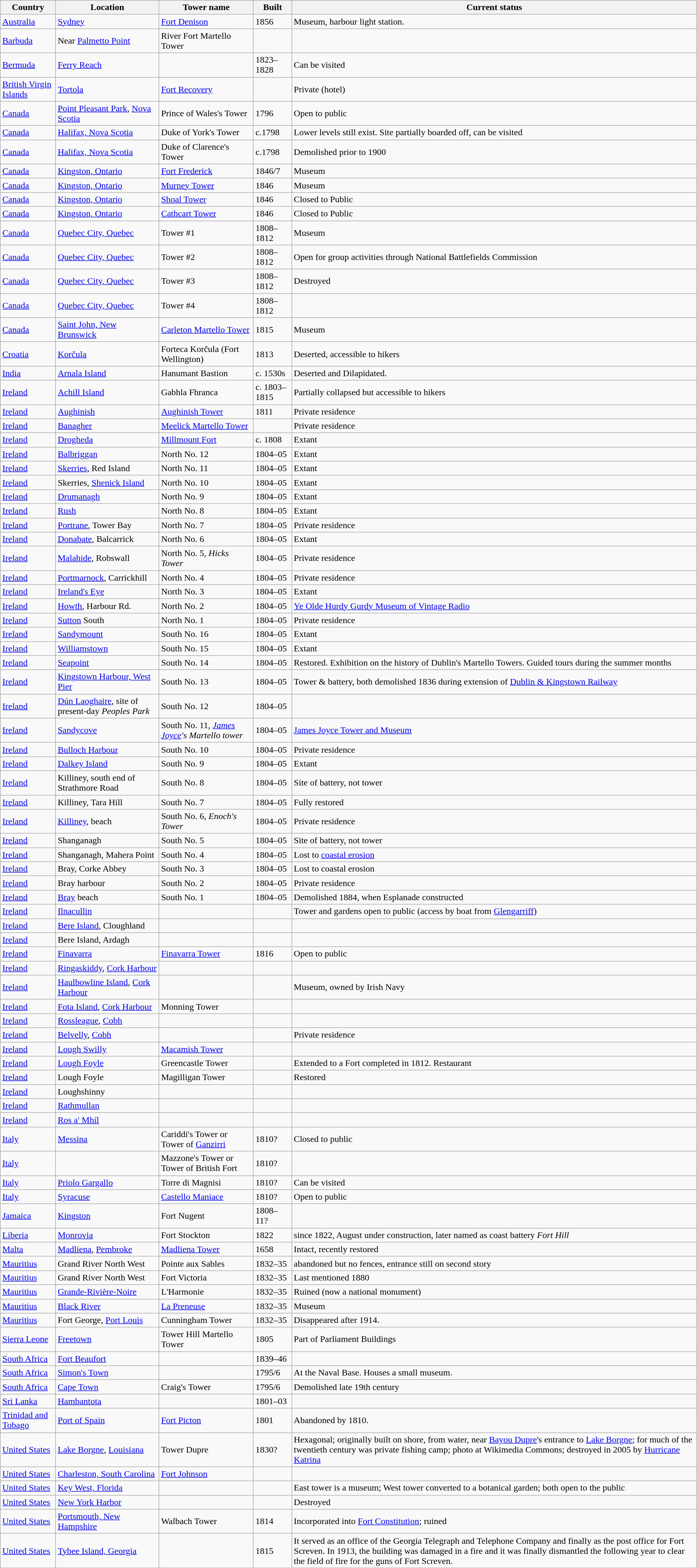<table class="wikitable sortable">
<tr>
<th>Country</th>
<th>Location</th>
<th>Tower name</th>
<th>Built</th>
<th>Current status</th>
</tr>
<tr>
<td><a href='#'>Australia</a></td>
<td><a href='#'>Sydney</a></td>
<td><a href='#'>Fort Denison</a></td>
<td>1856</td>
<td>Museum, harbour light station.</td>
</tr>
<tr>
<td><a href='#'>Barbuda</a></td>
<td>Near <a href='#'>Palmetto Point</a></td>
<td>River Fort Martello Tower</td>
<td></td>
<td></td>
</tr>
<tr>
<td><a href='#'>Bermuda</a></td>
<td><a href='#'>Ferry Reach</a></td>
<td></td>
<td>1823–1828</td>
<td>Can be visited</td>
</tr>
<tr>
<td><a href='#'>British Virgin Islands</a></td>
<td><a href='#'>Tortola</a></td>
<td><a href='#'>Fort Recovery</a></td>
<td></td>
<td>Private (hotel)</td>
</tr>
<tr>
<td><a href='#'>Canada</a></td>
<td><a href='#'>Point Pleasant Park</a>, <a href='#'>Nova Scotia</a></td>
<td>Prince of Wales's Tower</td>
<td>1796</td>
<td>Open to public</td>
</tr>
<tr>
<td><a href='#'>Canada</a></td>
<td><a href='#'>Halifax, Nova Scotia</a></td>
<td>Duke of York's Tower</td>
<td>c.1798</td>
<td>Lower levels still exist. Site partially boarded off, can be visited</td>
</tr>
<tr>
<td><a href='#'>Canada</a></td>
<td><a href='#'>Halifax, Nova Scotia</a></td>
<td>Duke of Clarence's Tower</td>
<td>c.1798</td>
<td>Demolished prior to 1900</td>
</tr>
<tr>
<td><a href='#'>Canada</a></td>
<td><a href='#'>Kingston, Ontario</a></td>
<td><a href='#'>Fort Frederick</a></td>
<td>1846/7</td>
<td>Museum</td>
</tr>
<tr>
<td><a href='#'>Canada</a></td>
<td><a href='#'>Kingston, Ontario</a></td>
<td><a href='#'>Murney Tower</a></td>
<td>1846</td>
<td>Museum</td>
</tr>
<tr>
<td><a href='#'>Canada</a></td>
<td><a href='#'>Kingston, Ontario</a></td>
<td><a href='#'>Shoal Tower</a></td>
<td>1846</td>
<td>Closed to Public</td>
</tr>
<tr>
<td><a href='#'>Canada</a></td>
<td><a href='#'>Kingston, Ontario</a></td>
<td><a href='#'>Cathcart Tower</a></td>
<td>1846</td>
<td>Closed to Public</td>
</tr>
<tr>
<td><a href='#'>Canada</a></td>
<td><a href='#'>Quebec City, Quebec</a></td>
<td>Tower #1</td>
<td>1808–1812</td>
<td>Museum</td>
</tr>
<tr>
<td><a href='#'>Canada</a></td>
<td><a href='#'>Quebec City, Quebec</a></td>
<td>Tower #2</td>
<td>1808–1812</td>
<td>Open for group activities through National Battlefields Commission</td>
</tr>
<tr>
<td><a href='#'>Canada</a></td>
<td><a href='#'>Quebec City, Quebec</a></td>
<td>Tower #3</td>
<td>1808–1812</td>
<td>Destroyed</td>
</tr>
<tr>
<td><a href='#'>Canada</a></td>
<td><a href='#'>Quebec City, Quebec</a></td>
<td>Tower #4</td>
<td>1808–1812</td>
<td></td>
</tr>
<tr>
<td><a href='#'>Canada</a></td>
<td><a href='#'>Saint John, New Brunswick</a></td>
<td><a href='#'>Carleton Martello Tower</a></td>
<td>1815</td>
<td>Museum</td>
</tr>
<tr>
<td><a href='#'>Croatia</a></td>
<td><a href='#'>Korčula</a></td>
<td>Forteca Korčula (Fort Wellington)</td>
<td>1813</td>
<td>Deserted, accessible to hikers</td>
</tr>
<tr>
<td><a href='#'>India</a></td>
<td><a href='#'>Arnala Island</a></td>
<td>Hanumant Bastion</td>
<td>c. 1530s</td>
<td>Deserted and Dilapidated.</td>
</tr>
<tr>
<td><a href='#'>Ireland</a></td>
<td><a href='#'>Achill Island</a></td>
<td>Gabhla Fhranca</td>
<td>c. 1803–1815</td>
<td>Partially collapsed but accessible to hikers</td>
</tr>
<tr>
<td><a href='#'>Ireland</a></td>
<td><a href='#'>Aughinish</a></td>
<td><a href='#'>Aughinish Tower</a></td>
<td>1811</td>
<td>Private residence</td>
</tr>
<tr>
<td><a href='#'>Ireland</a></td>
<td><a href='#'>Banagher</a></td>
<td><a href='#'>Meelick Martello Tower</a></td>
<td></td>
<td>Private residence</td>
</tr>
<tr>
<td><a href='#'>Ireland</a></td>
<td><a href='#'>Drogheda</a></td>
<td><a href='#'>Millmount Fort</a></td>
<td>c. 1808</td>
<td>Extant</td>
</tr>
<tr>
<td><a href='#'>Ireland</a></td>
<td><a href='#'>Balbriggan</a></td>
<td>North No. 12</td>
<td>1804–05</td>
<td>Extant</td>
</tr>
<tr>
<td><a href='#'>Ireland</a></td>
<td><a href='#'>Skerries</a>, Red Island</td>
<td>North No. 11</td>
<td>1804–05</td>
<td>Extant</td>
</tr>
<tr>
<td><a href='#'>Ireland</a></td>
<td>Skerries, <a href='#'>Shenick Island</a></td>
<td>North No. 10</td>
<td>1804–05</td>
<td>Extant</td>
</tr>
<tr>
<td><a href='#'>Ireland</a></td>
<td><a href='#'>Drumanagh</a></td>
<td>North No. 9</td>
<td>1804–05</td>
<td>Extant</td>
</tr>
<tr>
<td><a href='#'>Ireland</a></td>
<td><a href='#'>Rush</a></td>
<td>North No. 8</td>
<td>1804–05</td>
<td>Extant</td>
</tr>
<tr>
<td><a href='#'>Ireland</a></td>
<td><a href='#'>Portrane</a>, Tower Bay</td>
<td>North No. 7</td>
<td>1804–05</td>
<td>Private residence</td>
</tr>
<tr>
<td><a href='#'>Ireland</a></td>
<td><a href='#'>Donabate</a>, Balcarrick</td>
<td>North No. 6</td>
<td>1804–05</td>
<td>Extant</td>
</tr>
<tr>
<td><a href='#'>Ireland</a></td>
<td><a href='#'>Malahide</a>, Robswall</td>
<td>North No. 5, <em>Hicks Tower</em></td>
<td>1804–05</td>
<td>Private residence</td>
</tr>
<tr>
<td><a href='#'>Ireland</a></td>
<td><a href='#'>Portmarnock</a>, Carrickhill</td>
<td>North No. 4</td>
<td>1804–05</td>
<td>Private residence</td>
</tr>
<tr>
<td><a href='#'>Ireland</a></td>
<td><a href='#'>Ireland's Eye</a></td>
<td>North No. 3</td>
<td>1804–05</td>
<td>Extant</td>
</tr>
<tr>
<td><a href='#'>Ireland</a></td>
<td><a href='#'>Howth</a>, Harbour Rd.</td>
<td>North No. 2</td>
<td>1804–05</td>
<td><a href='#'>Ye Olde Hurdy Gurdy Museum of Vintage Radio</a></td>
</tr>
<tr>
<td><a href='#'>Ireland</a></td>
<td><a href='#'>Sutton</a> South</td>
<td>North No. 1</td>
<td>1804–05</td>
<td>Private residence</td>
</tr>
<tr>
<td><a href='#'>Ireland</a></td>
<td><a href='#'>Sandymount</a></td>
<td>South No. 16</td>
<td>1804–05</td>
<td>Extant</td>
</tr>
<tr>
<td><a href='#'>Ireland</a></td>
<td><a href='#'>Williamstown</a></td>
<td>South No. 15</td>
<td>1804–05</td>
<td>Extant</td>
</tr>
<tr>
<td><a href='#'>Ireland</a></td>
<td><a href='#'>Seapoint</a></td>
<td>South No. 14</td>
<td>1804–05</td>
<td>Restored. Exhibition on the history of Dublin's Martello Towers. Guided tours during the summer months</td>
</tr>
<tr>
<td><a href='#'>Ireland</a></td>
<td><a href='#'>Kingstown Harbour, West Pier</a></td>
<td>South No. 13</td>
<td>1804–05</td>
<td>Tower & battery, both demolished 1836 during extension of <a href='#'>Dublin & Kingstown Railway</a></td>
</tr>
<tr>
<td><a href='#'>Ireland</a></td>
<td><a href='#'>Dún Laoghaire</a>, site of present-day <em>Peoples Park</em></td>
<td>South No. 12</td>
<td>1804–05</td>
<td></td>
</tr>
<tr>
<td><a href='#'>Ireland</a></td>
<td><a href='#'>Sandycove</a></td>
<td>South No. 11, <em><a href='#'>James Joyce</a>'s Martello tower</em></td>
<td>1804–05</td>
<td><a href='#'>James Joyce Tower and Museum</a></td>
</tr>
<tr>
<td><a href='#'>Ireland</a></td>
<td><a href='#'>Bulloch Harbour</a></td>
<td>South No. 10</td>
<td>1804–05</td>
<td>Private residence</td>
</tr>
<tr>
<td><a href='#'>Ireland</a></td>
<td><a href='#'>Dalkey Island</a></td>
<td>South No. 9</td>
<td>1804–05</td>
<td>Extant</td>
</tr>
<tr>
<td><a href='#'>Ireland</a></td>
<td>Killiney, south end of Strathmore Road</td>
<td>South No. 8</td>
<td>1804–05</td>
<td>Site of battery, not tower</td>
</tr>
<tr>
<td><a href='#'>Ireland</a></td>
<td>Killiney, Tara Hill</td>
<td>South No. 7</td>
<td>1804–05</td>
<td>Fully restored</td>
</tr>
<tr>
<td><a href='#'>Ireland</a></td>
<td><a href='#'>Killiney</a>, beach</td>
<td>South No. 6, <em>Enoch's Tower</em></td>
<td>1804–05</td>
<td>Private residence</td>
</tr>
<tr>
<td><a href='#'>Ireland</a></td>
<td>Shanganagh</td>
<td>South No. 5</td>
<td>1804–05</td>
<td>Site of battery, not tower</td>
</tr>
<tr>
<td><a href='#'>Ireland</a></td>
<td>Shanganagh, Mahera Point</td>
<td>South No. 4</td>
<td>1804–05</td>
<td>Lost to <a href='#'>coastal erosion</a></td>
</tr>
<tr>
<td><a href='#'>Ireland</a></td>
<td>Bray, Corke Abbey</td>
<td>South No. 3</td>
<td>1804–05</td>
<td>Lost to coastal erosion</td>
</tr>
<tr>
<td><a href='#'>Ireland</a></td>
<td>Bray harbour</td>
<td>South No. 2</td>
<td>1804–05</td>
<td>Private residence</td>
</tr>
<tr>
<td><a href='#'>Ireland</a></td>
<td><a href='#'>Bray</a> beach</td>
<td>South No. 1</td>
<td>1804–05</td>
<td>Demolished 1884, when Esplanade constructed </td>
</tr>
<tr>
<td><a href='#'>Ireland</a></td>
<td><a href='#'>Ilnacullin</a></td>
<td></td>
<td></td>
<td>Tower and gardens open to public (access by boat from <a href='#'>Glengarriff</a>)</td>
</tr>
<tr>
<td><a href='#'>Ireland</a></td>
<td><a href='#'>Bere Island</a>, Cloughland</td>
<td></td>
<td></td>
<td></td>
</tr>
<tr>
<td><a href='#'>Ireland</a></td>
<td>Bere Island, Ardagh</td>
<td></td>
<td></td>
<td></td>
</tr>
<tr>
<td><a href='#'>Ireland</a></td>
<td><a href='#'>Finavarra</a></td>
<td><a href='#'>Finavarra Tower</a></td>
<td>1816</td>
<td>Open to public</td>
</tr>
<tr>
<td><a href='#'>Ireland</a></td>
<td><a href='#'>Ringaskiddy</a>, <a href='#'>Cork Harbour</a></td>
<td></td>
<td></td>
<td></td>
</tr>
<tr>
<td><a href='#'>Ireland</a></td>
<td><a href='#'>Haulbowline Island</a>, <a href='#'>Cork Harbour</a></td>
<td></td>
<td></td>
<td>Museum, owned by Irish Navy</td>
</tr>
<tr>
<td><a href='#'>Ireland</a></td>
<td><a href='#'>Fota Island</a>, <a href='#'>Cork Harbour</a></td>
<td>Monning Tower</td>
<td></td>
<td></td>
</tr>
<tr>
<td><a href='#'>Ireland</a></td>
<td><a href='#'>Rossleague</a>, <a href='#'>Cobh</a></td>
<td></td>
<td></td>
<td></td>
</tr>
<tr>
<td><a href='#'>Ireland</a></td>
<td><a href='#'>Belvelly</a>, <a href='#'>Cobh</a></td>
<td></td>
<td></td>
<td>Private residence</td>
</tr>
<tr>
<td><a href='#'>Ireland</a></td>
<td><a href='#'>Lough Swilly</a></td>
<td><a href='#'>Macamish Tower</a></td>
<td></td>
<td></td>
</tr>
<tr>
<td><a href='#'>Ireland</a></td>
<td><a href='#'>Lough Foyle</a></td>
<td>Greencastle Tower</td>
<td></td>
<td>Extended to a Fort completed in 1812. Restaurant</td>
</tr>
<tr>
<td><a href='#'>Ireland</a></td>
<td>Lough Foyle</td>
<td>Magilligan Tower</td>
<td></td>
<td>Restored</td>
</tr>
<tr>
<td><a href='#'>Ireland</a></td>
<td>Loughshinny</td>
<td></td>
<td></td>
<td></td>
</tr>
<tr>
<td><a href='#'>Ireland</a></td>
<td><a href='#'>Rathmullan</a></td>
<td></td>
<td></td>
<td></td>
</tr>
<tr>
<td><a href='#'>Ireland</a></td>
<td><a href='#'>Ros a' Mhíl</a></td>
<td></td>
<td></td>
<td></td>
</tr>
<tr>
<td><a href='#'>Italy</a></td>
<td><a href='#'>Messina</a></td>
<td>Cariddi's Tower or Tower of <a href='#'>Ganzirri</a></td>
<td>1810?</td>
<td>Closed to public</td>
</tr>
<tr>
<td><a href='#'>Italy</a></td>
<td></td>
<td>Mazzone's Tower or Tower of British Fort</td>
<td>1810?</td>
<td></td>
</tr>
<tr>
<td><a href='#'>Italy</a></td>
<td><a href='#'>Priolo Gargallo</a></td>
<td>Torre di Magnisi</td>
<td>1810?</td>
<td>Can be visited</td>
</tr>
<tr>
<td><a href='#'>Italy</a></td>
<td><a href='#'>Syracuse</a></td>
<td><a href='#'>Castello Maniace</a></td>
<td>1810?</td>
<td>Open to public</td>
</tr>
<tr>
<td><a href='#'>Jamaica</a></td>
<td><a href='#'>Kingston</a></td>
<td>Fort Nugent</td>
<td>1808–11?</td>
<td></td>
</tr>
<tr>
<td><a href='#'>Liberia</a></td>
<td><a href='#'>Monrovia</a></td>
<td>Fort Stockton</td>
<td>1822</td>
<td>since 1822, August under construction, later named as coast battery <em>Fort Hill</em></td>
</tr>
<tr>
<td><a href='#'>Malta</a></td>
<td><a href='#'>Madliena</a>, <a href='#'>Pembroke</a></td>
<td><a href='#'>Madliena Tower</a></td>
<td>1658</td>
<td>Intact, recently restored</td>
</tr>
<tr>
<td><a href='#'>Mauritius</a></td>
<td>Grand River North West</td>
<td>Pointe aux Sables</td>
<td>1832–35</td>
<td>abandoned but no fences, entrance still on second story</td>
</tr>
<tr>
<td><a href='#'>Mauritius</a></td>
<td>Grand River North West</td>
<td>Fort Victoria</td>
<td>1832–35</td>
<td>Last mentioned 1880</td>
</tr>
<tr>
<td><a href='#'>Mauritius</a></td>
<td><a href='#'>Grande-Rivière-Noire</a></td>
<td>L'Harmonie</td>
<td>1832–35</td>
<td>Ruined (now a national monument)</td>
</tr>
<tr>
<td><a href='#'>Mauritius</a></td>
<td><a href='#'>Black River</a></td>
<td><a href='#'>La Preneuse</a></td>
<td>1832–35</td>
<td>Museum</td>
</tr>
<tr>
<td><a href='#'>Mauritius</a></td>
<td>Fort George, <a href='#'>Port Louis</a></td>
<td>Cunningham Tower</td>
<td>1832–35</td>
<td>Disappeared after 1914.</td>
</tr>
<tr>
<td><a href='#'>Sierra Leone</a></td>
<td><a href='#'>Freetown</a></td>
<td>Tower Hill Martello Tower</td>
<td>1805</td>
<td>Part of Parliament Buildings</td>
</tr>
<tr>
<td><a href='#'>South Africa</a></td>
<td><a href='#'>Fort Beaufort</a></td>
<td></td>
<td>1839–46</td>
<td></td>
</tr>
<tr>
<td><a href='#'>South Africa</a></td>
<td><a href='#'>Simon's Town</a></td>
<td></td>
<td>1795/6</td>
<td>At the Naval Base. Houses a small museum.</td>
</tr>
<tr>
<td><a href='#'>South Africa</a></td>
<td><a href='#'>Cape Town</a></td>
<td>Craig's Tower</td>
<td>1795/6</td>
<td>Demolished late 19th century</td>
</tr>
<tr>
<td><a href='#'>Sri Lanka</a></td>
<td><a href='#'>Hambantota</a></td>
<td></td>
<td>1801–03</td>
<td></td>
</tr>
<tr>
<td><a href='#'>Trinidad and Tobago</a></td>
<td><a href='#'>Port of Spain</a></td>
<td><a href='#'>Fort Picton</a></td>
<td>1801</td>
<td>Abandoned by 1810.</td>
</tr>
<tr>
<td><a href='#'>United States</a></td>
<td><a href='#'>Lake Borgne</a>, <a href='#'>Louisiana</a></td>
<td>Tower Dupre</td>
<td>1830?</td>
<td>Hexagonal; originally built on shore,  from water, near <a href='#'>Bayou Dupre</a>'s entrance to <a href='#'>Lake Borgne</a>; for much of the twentieth century was private fishing camp; photo at Wikimedia Commons; destroyed in 2005 by <a href='#'>Hurricane Katrina</a></td>
</tr>
<tr>
<td><a href='#'>United States</a></td>
<td><a href='#'>Charleston, South Carolina</a></td>
<td><a href='#'>Fort Johnson</a></td>
<td></td>
<td></td>
</tr>
<tr>
<td><a href='#'>United States</a></td>
<td><a href='#'>Key West, Florida</a></td>
<td></td>
<td></td>
<td>East tower is a museum; West tower converted to a botanical garden; both open to the public</td>
</tr>
<tr>
<td><a href='#'>United States</a></td>
<td><a href='#'>New York Harbor</a></td>
<td></td>
<td></td>
<td>Destroyed</td>
</tr>
<tr>
<td><a href='#'>United States</a></td>
<td><a href='#'>Portsmouth, New Hampshire</a></td>
<td>Walbach Tower</td>
<td>1814</td>
<td>Incorporated into <a href='#'>Fort Constitution</a>; ruined</td>
</tr>
<tr>
<td><a href='#'>United States</a></td>
<td><a href='#'>Tybee Island, Georgia</a></td>
<td></td>
<td>1815</td>
<td>It served as an office of the Georgia Telegraph and Telephone Company and finally as the post office for Fort Screven. In 1913, the building was damaged in a fire and it was finally dismantled the following year to clear the field of fire for the guns of Fort Screven.</td>
</tr>
</table>
